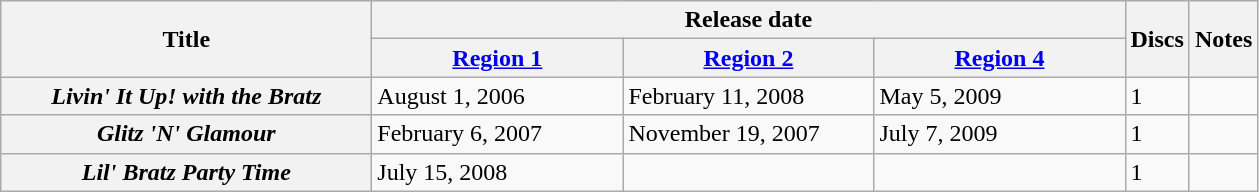<table class="wikitable sortable">
<tr>
<th rowspan="2" style="width:15em;">Title</th>
<th colspan="3">Release date</th>
<th style="width:2em;" rowspan="2">Discs</th>
<th rowspan="2">Notes</th>
</tr>
<tr>
<th style="width:10em;"><a href='#'>Region 1</a></th>
<th style="width:10em;"><a href='#'>Region 2</a></th>
<th style="width:10em;"><a href='#'>Region 4</a></th>
</tr>
<tr>
<th scope="row"><em>Livin' It Up! with the Bratz</em></th>
<td>August 1, 2006</td>
<td>February 11, 2008</td>
<td>May 5, 2009</td>
<td>1</td>
<td></td>
</tr>
<tr>
<th scope="row"><em>Glitz 'N' Glamour</em></th>
<td>February 6, 2007</td>
<td>November 19, 2007</td>
<td>July 7, 2009</td>
<td>1</td>
<td></td>
</tr>
<tr>
<th scope="row"><em>Lil' Bratz Party Time</em></th>
<td>July 15, 2008</td>
<td></td>
<td></td>
<td>1</td>
<td></td>
</tr>
</table>
